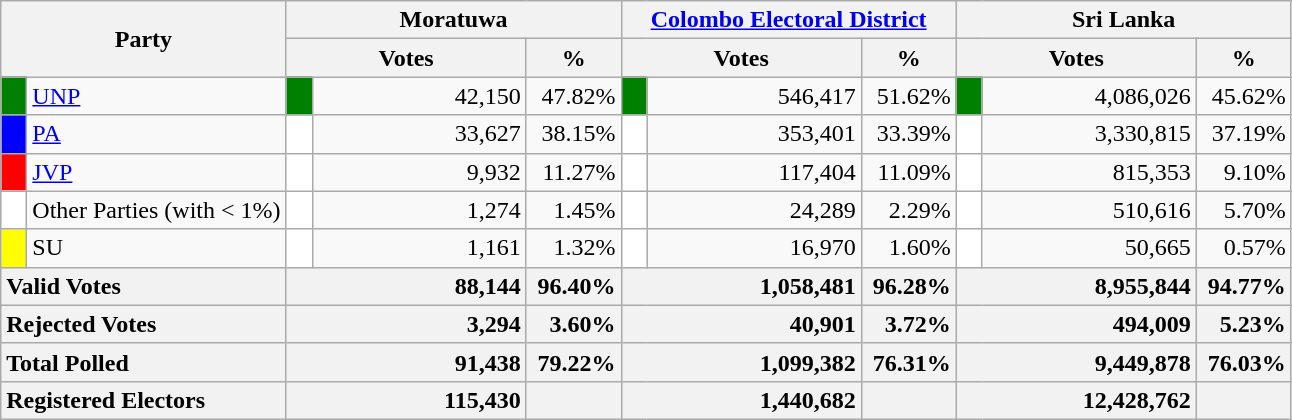<table class="wikitable">
<tr>
<th colspan="2" width="144px"rowspan="2">Party</th>
<th colspan="3" width="216px">Moratuwa</th>
<th colspan="3" width="216px"><a href='#'>Colombo Electoral District</a></th>
<th colspan="3" width="216px">Sri Lanka</th>
</tr>
<tr>
<th colspan="2" width="144px">Votes</th>
<th>%</th>
<th colspan="2" width="144px">Votes</th>
<th>%</th>
<th colspan="2" width="144px">Votes</th>
<th>%</th>
</tr>
<tr>
<td style="background-color:green;" width="10px"></td>
<td style="text-align:left;"><a href='#'>UNP</a></td>
<td style="background-color:green;" width="10px"></td>
<td style="text-align:right;">42,150</td>
<td style="text-align:right;">47.82%</td>
<td style="background-color:green;" width="10px"></td>
<td style="text-align:right;">546,417</td>
<td style="text-align:right;">51.62%</td>
<td style="background-color:green;" width="10px"></td>
<td style="text-align:right;">4,086,026</td>
<td style="text-align:right;">45.62%</td>
</tr>
<tr>
<td style="background-color:blue;" width="10px"></td>
<td style="text-align:left;"><a href='#'>PA</a></td>
<td style="background-color:white;" width="10px"></td>
<td style="text-align:right;">33,627</td>
<td style="text-align:right;">38.15%</td>
<td style="background-color:white;" width="10px"></td>
<td style="text-align:right;">353,401</td>
<td style="text-align:right;">33.39%</td>
<td style="background-color:white;" width="10px"></td>
<td style="text-align:right;">3,330,815</td>
<td style="text-align:right;">37.19%</td>
</tr>
<tr>
<td style="background-color:red;" width="10px"></td>
<td style="text-align:left;"><a href='#'>JVP</a></td>
<td style="background-color:white;" width="10px"></td>
<td style="text-align:right;">9,932</td>
<td style="text-align:right;">11.27%</td>
<td style="background-color:white;" width="10px"></td>
<td style="text-align:right;">117,404</td>
<td style="text-align:right;">11.09%</td>
<td style="background-color:white;" width="10px"></td>
<td style="text-align:right;">815,353</td>
<td style="text-align:right;">9.10%</td>
</tr>
<tr>
<td style="background-color:white;" width="10px"></td>
<td style="text-align:left;">Other Parties (with < 1%)</td>
<td style="background-color:white;" width="10px"></td>
<td style="text-align:right;">1,274</td>
<td style="text-align:right;">1.45%</td>
<td style="background-color:white;" width="10px"></td>
<td style="text-align:right;">24,289</td>
<td style="text-align:right;">2.29%</td>
<td style="background-color:white;" width="10px"></td>
<td style="text-align:right;">510,616</td>
<td style="text-align:right;">5.70%</td>
</tr>
<tr>
<td style="background-color:yellow;" width="10px"></td>
<td style="text-align:left;">SU</td>
<td style="background-color:white;" width="10px"></td>
<td style="text-align:right;">1,161</td>
<td style="text-align:right;">1.32%</td>
<td style="background-color:white;" width="10px"></td>
<td style="text-align:right;">16,970</td>
<td style="text-align:right;">1.60%</td>
<td style="background-color:white;" width="10px"></td>
<td style="text-align:right;">50,665</td>
<td style="text-align:right;">0.57%</td>
</tr>
<tr>
<th colspan="2" width="144px"style="text-align:left;">Valid Votes</th>
<th style="text-align:right;"colspan="2" width="144px">88,144</th>
<th style="text-align:right;">96.40%</th>
<th style="text-align:right;"colspan="2" width="144px">1,058,481</th>
<th style="text-align:right;">96.28%</th>
<th style="text-align:right;"colspan="2" width="144px">8,955,844</th>
<th style="text-align:right;">94.77%</th>
</tr>
<tr>
<th colspan="2" width="144px"style="text-align:left;">Rejected Votes</th>
<th style="text-align:right;"colspan="2" width="144px">3,294</th>
<th style="text-align:right;">3.60%</th>
<th style="text-align:right;"colspan="2" width="144px">40,901</th>
<th style="text-align:right;">3.72%</th>
<th style="text-align:right;"colspan="2" width="144px">494,009</th>
<th style="text-align:right;">5.23%</th>
</tr>
<tr>
<th colspan="2" width="144px"style="text-align:left;">Total Polled</th>
<th style="text-align:right;"colspan="2" width="144px">91,438</th>
<th style="text-align:right;">79.22%</th>
<th style="text-align:right;"colspan="2" width="144px">1,099,382</th>
<th style="text-align:right;">76.31%</th>
<th style="text-align:right;"colspan="2" width="144px">9,449,878</th>
<th style="text-align:right;">76.03%</th>
</tr>
<tr>
<th colspan="2" width="144px"style="text-align:left;">Registered Electors</th>
<th style="text-align:right;"colspan="2" width="144px">115,430</th>
<th></th>
<th style="text-align:right;"colspan="2" width="144px">1,440,682</th>
<th></th>
<th style="text-align:right;"colspan="2" width="144px">12,428,762</th>
<th></th>
</tr>
</table>
